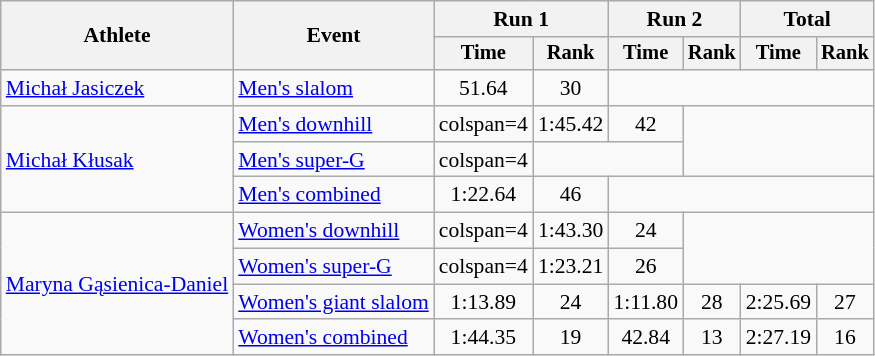<table class="wikitable" style="font-size:90%">
<tr>
<th rowspan=2>Athlete</th>
<th rowspan=2>Event</th>
<th colspan=2>Run 1</th>
<th colspan=2>Run 2</th>
<th colspan=2>Total</th>
</tr>
<tr style="font-size:95%">
<th>Time</th>
<th>Rank</th>
<th>Time</th>
<th>Rank</th>
<th>Time</th>
<th>Rank</th>
</tr>
<tr align=center>
<td align=left><a href='#'>Michał Jasiczek</a></td>
<td align=left><a href='#'>Men's slalom</a></td>
<td>51.64</td>
<td>30</td>
<td colspan=4></td>
</tr>
<tr align=center>
<td align=left rowspan=3><a href='#'>Michał Kłusak</a></td>
<td align=left><a href='#'>Men's downhill</a></td>
<td>colspan=4 </td>
<td>1:45.42</td>
<td>42</td>
</tr>
<tr align=center>
<td align=left><a href='#'>Men's super-G</a></td>
<td>colspan=4 </td>
<td colspan=2></td>
</tr>
<tr align=center>
<td align=left><a href='#'>Men's combined</a></td>
<td>1:22.64</td>
<td>46</td>
<td colspan=4></td>
</tr>
<tr align=center>
<td align=left rowspan=4><a href='#'>Maryna Gąsienica-Daniel</a></td>
<td align=left><a href='#'>Women's downhill</a></td>
<td>colspan=4 </td>
<td>1:43.30</td>
<td>24</td>
</tr>
<tr align=center>
<td align=left><a href='#'>Women's super-G</a></td>
<td>colspan=4 </td>
<td>1:23.21</td>
<td>26</td>
</tr>
<tr align=center>
<td align=left><a href='#'>Women's giant slalom</a></td>
<td>1:13.89</td>
<td>24</td>
<td>1:11.80</td>
<td>28</td>
<td>2:25.69</td>
<td>27</td>
</tr>
<tr align=center>
<td align=left><a href='#'>Women's combined</a></td>
<td>1:44.35</td>
<td>19</td>
<td>42.84</td>
<td>13</td>
<td>2:27.19</td>
<td>16</td>
</tr>
</table>
